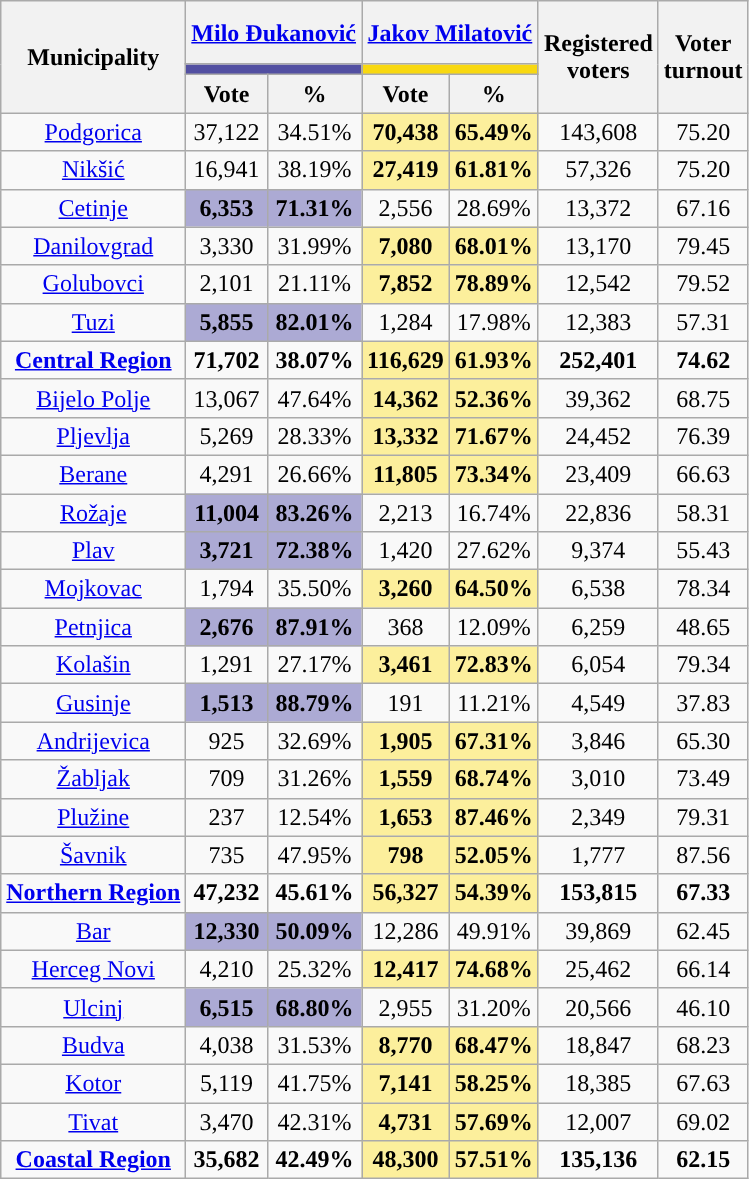<table class="wikitable sortable" style="text-align:center;">
<tr style="height:42px;">
<th rowspan="3">Municipality<br></th>
<th colspan=2><a href='#'>Milo Đukanović</a></th>
<th colspan=2><a href='#'>Jakov Milatović</a></th>
<th rowspan="3">Registered<br>voters</th>
<th rowspan="3">Voter<br>turnout</th>
</tr>
<tr>
<th colspan=2 style="background:#524FA1;"></th>
<th colspan=2 style="background:#F8D810;"></th>
</tr>
<tr>
<th>Vote</th>
<th>%</th>
<th>Vote</th>
<th>%</th>
</tr>
<tr>
<td><a href='#'>Podgorica</a></td>
<td>37,122</td>
<td>34.51%</td>
<td style="background:#fcef9c;"><strong>70,438</strong></td>
<td style="background:#fcef9c;"><strong>65.49%</strong></td>
<td>143,608</td>
<td>75.20</td>
</tr>
<tr>
<td><a href='#'>Nikšić</a></td>
<td>16,941</td>
<td>38.19%</td>
<td style="background:#fcef9c;"><strong>27,419</strong></td>
<td style="background:#fcef9c;"><strong>61.81%</strong></td>
<td>57,326</td>
<td>75.20</td>
</tr>
<tr>
<td><a href='#'>Cetinje</a></td>
<td style="background:#acaad4;"><strong>6,353</strong></td>
<td style="background:#acaad4;"><strong>71.31%</strong></td>
<td>2,556</td>
<td>28.69%</td>
<td>13,372</td>
<td>67.16</td>
</tr>
<tr>
<td><a href='#'>Danilovgrad</a></td>
<td>3,330</td>
<td>31.99%</td>
<td style="background:#fcef9c;"><strong>7,080</strong></td>
<td style="background:#fcef9c;"><strong>68.01%</strong></td>
<td>13,170</td>
<td>79.45</td>
</tr>
<tr>
<td><a href='#'>Golubovci</a></td>
<td>2,101</td>
<td>21.11%</td>
<td style="background:#fcef9c;"><strong>7,852</strong></td>
<td style="background:#fcef9c;"><strong>78.89%</strong></td>
<td>12,542</td>
<td>79.52</td>
</tr>
<tr>
<td><a href='#'>Tuzi</a></td>
<td style="background:#acaad4;"><strong>5,855</strong></td>
<td style="background:#acaad4;"><strong>82.01%</strong></td>
<td>1,284</td>
<td>17.98%</td>
<td>12,383</td>
<td>57.31</td>
</tr>
<tr>
<td><strong><a href='#'>Central Region</a></strong></td>
<td><strong>71,702</strong></td>
<td><strong>38.07%</strong></td>
<td style="background:#fcef9c;"><strong>116,629</strong></td>
<td style="background:#fcef9c;"><strong>61.93%</strong></td>
<td><strong>252,401</strong></td>
<td><strong>74.62</strong></td>
</tr>
<tr>
<td><a href='#'>Bijelo Polje</a></td>
<td>13,067</td>
<td>47.64%</td>
<td style="background:#fcef9c;"><strong>14,362</strong></td>
<td style="background:#fcef9c;"><strong>52.36%</strong></td>
<td>39,362</td>
<td>68.75</td>
</tr>
<tr>
<td><a href='#'>Pljevlja</a></td>
<td>5,269</td>
<td>28.33%</td>
<td style="background:#fcef9c;"><strong>13,332</strong></td>
<td style="background:#fcef9c;"><strong>71.67%</strong></td>
<td>24,452</td>
<td>76.39</td>
</tr>
<tr>
<td><a href='#'>Berane</a></td>
<td>4,291</td>
<td>26.66%</td>
<td style="background:#fcef9c;"><strong>11,805</strong></td>
<td style="background:#fcef9c;"><strong>73.34%</strong></td>
<td>23,409</td>
<td>66.63</td>
</tr>
<tr>
<td><a href='#'>Rožaje</a></td>
<td style="background:#acaad4;"><strong>11,004</strong></td>
<td style="background:#acaad4;"><strong>83.26%</strong></td>
<td>2,213</td>
<td>16.74%</td>
<td>22,836</td>
<td>58.31</td>
</tr>
<tr>
<td><a href='#'>Plav</a></td>
<td style="background:#acaad4;"><strong>3,721</strong></td>
<td style="background:#acaad4;"><strong>72.38%</strong></td>
<td>1,420</td>
<td>27.62%</td>
<td>9,374</td>
<td>55.43</td>
</tr>
<tr>
<td><a href='#'>Mojkovac</a></td>
<td>1,794</td>
<td>35.50%</td>
<td style="background:#fcef9c;"><strong>3,260</strong></td>
<td style="background:#fcef9c;"><strong>64.50%</strong></td>
<td>6,538</td>
<td>78.34</td>
</tr>
<tr>
<td><a href='#'>Petnjica</a></td>
<td style="background:#acaad4;"><strong>2,676</strong></td>
<td style="background:#acaad4;"><strong>87.91%</strong></td>
<td>368</td>
<td>12.09%</td>
<td>6,259</td>
<td>48.65</td>
</tr>
<tr>
<td><a href='#'>Kolašin</a></td>
<td>1,291</td>
<td>27.17%</td>
<td style="background:#fcef9c;"><strong>3,461</strong></td>
<td style="background:#fcef9c;"><strong>72.83%</strong></td>
<td>6,054</td>
<td>79.34</td>
</tr>
<tr>
<td><a href='#'>Gusinje</a></td>
<td style="background:#acaad4;"><strong>1,513</strong></td>
<td style="background:#acaad4;"><strong>88.79%</strong></td>
<td>191</td>
<td>11.21%</td>
<td>4,549</td>
<td>37.83</td>
</tr>
<tr>
<td><a href='#'>Andrijevica</a></td>
<td>925</td>
<td>32.69%</td>
<td style="background:#fcef9c;"><strong>1,905</strong></td>
<td style="background:#fcef9c;"><strong>67.31%</strong></td>
<td>3,846</td>
<td>65.30</td>
</tr>
<tr>
<td><a href='#'>Žabljak</a></td>
<td>709</td>
<td>31.26%</td>
<td style="background:#fcef9c;"><strong>1,559</strong></td>
<td style="background:#fcef9c;"><strong>68.74%</strong></td>
<td>3,010</td>
<td>73.49</td>
</tr>
<tr>
<td><a href='#'>Plužine</a></td>
<td>237</td>
<td>12.54%</td>
<td style="background:#fcef9c;"><strong>1,653</strong></td>
<td style="background:#fcef9c;"><strong>87.46%</strong></td>
<td>2,349</td>
<td>79.31</td>
</tr>
<tr>
<td><a href='#'>Šavnik</a></td>
<td>735</td>
<td>47.95%</td>
<td style="background:#fcef9c;"><strong>798</strong></td>
<td style="background:#fcef9c;"><strong>52.05%</strong></td>
<td>1,777</td>
<td>87.56</td>
</tr>
<tr>
<td><strong><a href='#'>Northern Region</a></strong></td>
<td><strong>47,232</strong></td>
<td><strong>45.61%</strong></td>
<td style="background:#fcef9c;"><strong>56,327</strong></td>
<td style="background:#fcef9c;"><strong>54.39%</strong></td>
<td><strong>153,815</strong></td>
<td><strong>67.33</strong></td>
</tr>
<tr>
<td><a href='#'>Bar</a></td>
<td style="background:#acaad4;"><strong>12,330</strong></td>
<td style="background:#acaad4;"><strong>50.09%</strong></td>
<td>12,286</td>
<td>49.91%</td>
<td>39,869</td>
<td>62.45</td>
</tr>
<tr>
<td><a href='#'>Herceg Novi</a></td>
<td>4,210</td>
<td>25.32%</td>
<td style="background:#fcef9c;"><strong>12,417</strong></td>
<td style="background:#fcef9c;"><strong>74.68%</strong></td>
<td>25,462</td>
<td>66.14</td>
</tr>
<tr>
<td><a href='#'>Ulcinj</a></td>
<td style="background:#acaad4;"><strong>6,515</strong></td>
<td style="background:#acaad4;"><strong>68.80%</strong></td>
<td>2,955</td>
<td>31.20%</td>
<td>20,566</td>
<td>46.10</td>
</tr>
<tr>
<td><a href='#'>Budva</a></td>
<td>4,038</td>
<td>31.53%</td>
<td style="background:#fcef9c;"><strong>8,770</strong></td>
<td style="background:#fcef9c;"><strong>68.47%</strong></td>
<td>18,847</td>
<td>68.23</td>
</tr>
<tr>
<td><a href='#'>Kotor</a></td>
<td>5,119</td>
<td>41.75%</td>
<td style="background:#fcef9c;"><strong>7,141</strong></td>
<td style="background:#fcef9c;"><strong>58.25%</strong></td>
<td>18,385</td>
<td>67.63</td>
</tr>
<tr>
<td><a href='#'>Tivat</a></td>
<td>3,470</td>
<td>42.31%</td>
<td style="background:#fcef9c;"><strong>4,731</strong></td>
<td style="background:#fcef9c;"><strong>57.69%</strong></td>
<td>12,007</td>
<td>69.02</td>
</tr>
<tr>
<td><strong><a href='#'>Coastal Region</a></strong></td>
<td><strong>35,682</strong></td>
<td><strong>42.49%</strong></td>
<td style="background:#fcef9c;"><strong>48,300</strong></td>
<td style="background:#fcef9c;"><strong>57.51%</strong></td>
<td><strong>135,136</strong></td>
<td><strong>62.15</strong></td>
</tr>
</table>
